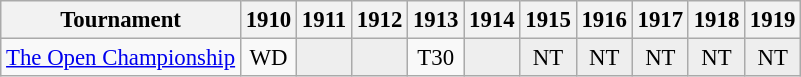<table class="wikitable" style="font-size:95%;text-align:center;">
<tr>
<th>Tournament</th>
<th>1910</th>
<th>1911</th>
<th>1912</th>
<th>1913</th>
<th>1914</th>
<th>1915</th>
<th>1916</th>
<th>1917</th>
<th>1918</th>
<th>1919</th>
</tr>
<tr>
<td align=left><a href='#'>The Open Championship</a></td>
<td>WD</td>
<td style="background:#eeeeee;"></td>
<td style="background:#eeeeee;"></td>
<td>T30</td>
<td style="background:#eeeeee;"></td>
<td style="background:#eeeeee;">NT</td>
<td style="background:#eeeeee;">NT</td>
<td style="background:#eeeeee;">NT</td>
<td style="background:#eeeeee;">NT</td>
<td style="background:#eeeeee;">NT</td>
</tr>
</table>
